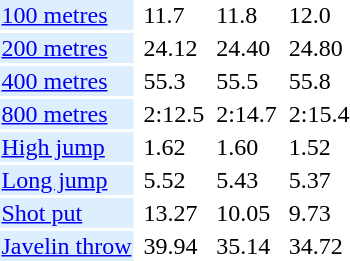<table>
<tr>
<td bgcolor = DDEEFF><a href='#'>100 metres</a></td>
<td></td>
<td>11.7</td>
<td></td>
<td>11.8</td>
<td></td>
<td>12.0</td>
</tr>
<tr>
<td bgcolor = DDEEFF><a href='#'>200 metres</a></td>
<td></td>
<td>24.12</td>
<td></td>
<td>24.40</td>
<td></td>
<td>24.80</td>
</tr>
<tr>
<td bgcolor = DDEEFF><a href='#'>400 metres</a></td>
<td></td>
<td>55.3</td>
<td></td>
<td>55.5</td>
<td></td>
<td>55.8</td>
</tr>
<tr>
<td bgcolor = DDEEFF><a href='#'>800 metres</a></td>
<td></td>
<td>2:12.5</td>
<td></td>
<td>2:14.7</td>
<td></td>
<td>2:15.4</td>
</tr>
<tr>
<td bgcolor = DDEEFF><a href='#'>High jump</a></td>
<td></td>
<td>1.62</td>
<td></td>
<td>1.60</td>
<td></td>
<td>1.52</td>
</tr>
<tr>
<td bgcolor = DDEEFF><a href='#'>Long jump</a></td>
<td></td>
<td>5.52</td>
<td></td>
<td>5.43</td>
<td></td>
<td>5.37</td>
</tr>
<tr>
<td bgcolor = DDEEFF><a href='#'>Shot put</a></td>
<td></td>
<td>13.27</td>
<td></td>
<td>10.05</td>
<td></td>
<td>9.73</td>
</tr>
<tr>
<td bgcolor = DDEEFF><a href='#'>Javelin throw</a></td>
<td></td>
<td>39.94</td>
<td></td>
<td>35.14</td>
<td></td>
<td>34.72</td>
</tr>
</table>
